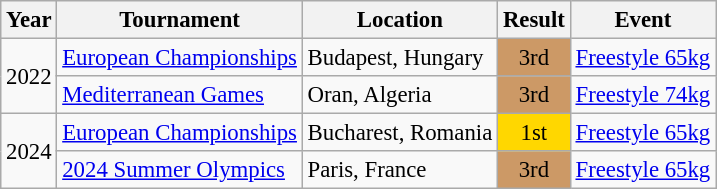<table class="wikitable" style="font-size:95%;">
<tr>
<th>Year</th>
<th>Tournament</th>
<th>Location</th>
<th>Result</th>
<th>Event</th>
</tr>
<tr>
<td rowspan=2>2022</td>
<td><a href='#'>European Championships</a></td>
<td>Budapest, Hungary</td>
<td align="center" bgcolor="cc9966">3rd</td>
<td><a href='#'>Freestyle 65kg</a></td>
</tr>
<tr>
<td><a href='#'>Mediterranean Games</a></td>
<td>Oran, Algeria</td>
<td align="center" bgcolor="cc9966">3rd</td>
<td><a href='#'>Freestyle 74kg</a></td>
</tr>
<tr>
<td rowspan=2>2024</td>
<td><a href='#'>European Championships</a></td>
<td>Bucharest, Romania</td>
<td align="center" bgcolor="gold">1st</td>
<td><a href='#'>Freestyle 65kg</a></td>
</tr>
<tr>
<td><a href='#'>2024 Summer Olympics</a></td>
<td>Paris, France</td>
<td align="center" bgcolor="cc9966">3rd</td>
<td><a href='#'>Freestyle 65kg</a></td>
</tr>
</table>
